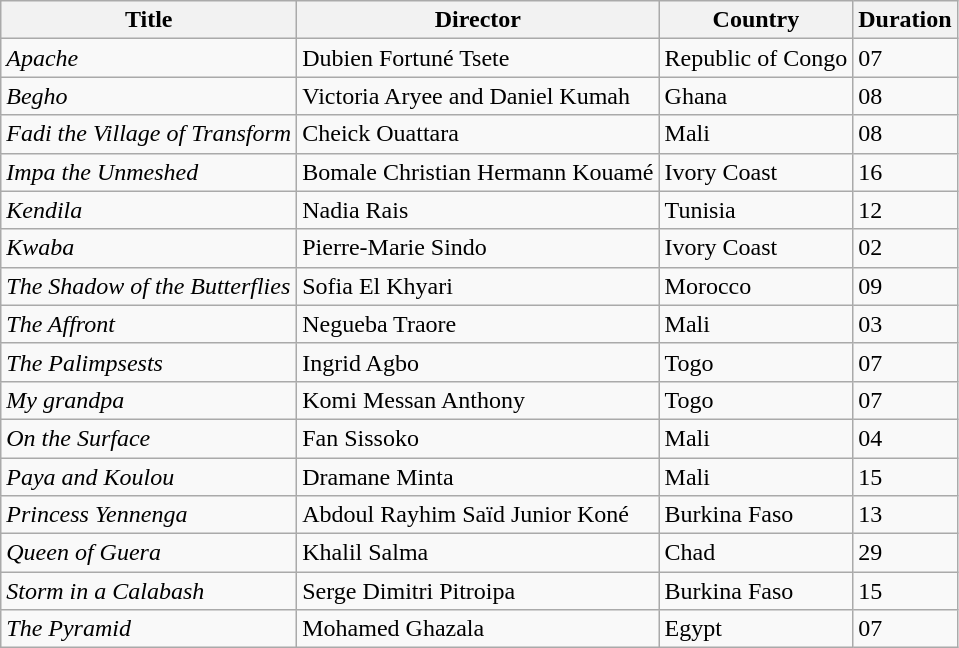<table class="wikitable">
<tr>
<th>Title</th>
<th>Director</th>
<th>Country</th>
<th>Duration</th>
</tr>
<tr>
<td><em>Apache</em></td>
<td>Dubien Fortuné Tsete</td>
<td>Republic of Congo</td>
<td>07</td>
</tr>
<tr>
<td><em>Begho</em></td>
<td>Victoria Aryee and Daniel Kumah</td>
<td>Ghana</td>
<td>08</td>
</tr>
<tr>
<td><em>Fadi the Village of Transform</em></td>
<td>Cheick Ouattara</td>
<td>Mali</td>
<td>08</td>
</tr>
<tr>
<td><em>Impa the Unmeshed</em></td>
<td>Bomale Christian Hermann Kouamé</td>
<td>Ivory Coast</td>
<td>16</td>
</tr>
<tr>
<td><em>Kendila</em></td>
<td>Nadia Rais</td>
<td>Tunisia</td>
<td>12</td>
</tr>
<tr>
<td><em>Kwaba</em></td>
<td>Pierre-Marie Sindo</td>
<td>Ivory Coast</td>
<td>02</td>
</tr>
<tr>
<td><em>The Shadow of the Butterflies</em></td>
<td>Sofia El Khyari</td>
<td>Morocco</td>
<td>09</td>
</tr>
<tr>
<td><em>The Affront</em></td>
<td>Negueba Traore</td>
<td>Mali</td>
<td>03</td>
</tr>
<tr>
<td><em>The Palimpsests</em></td>
<td>Ingrid Agbo</td>
<td>Togo</td>
<td>07</td>
</tr>
<tr>
<td><em>My grandpa</em></td>
<td>Komi Messan Anthony</td>
<td>Togo</td>
<td>07</td>
</tr>
<tr>
<td><em>On the Surface</em></td>
<td>Fan Sissoko</td>
<td>Mali</td>
<td>04</td>
</tr>
<tr>
<td><em>Paya and Koulou</em></td>
<td>Dramane Minta</td>
<td>Mali</td>
<td>15</td>
</tr>
<tr>
<td><em>Princess Yennenga</em></td>
<td>Abdoul Rayhim Saïd Junior Koné</td>
<td>Burkina Faso</td>
<td>13</td>
</tr>
<tr>
<td><em>Queen of Guera</em></td>
<td>Khalil Salma</td>
<td>Chad</td>
<td>29</td>
</tr>
<tr>
<td><em>Storm in a Calabash</em></td>
<td>Serge Dimitri Pitroipa</td>
<td>Burkina Faso</td>
<td>15</td>
</tr>
<tr>
<td><em>The Pyramid</em></td>
<td>Mohamed Ghazala</td>
<td>Egypt</td>
<td>07</td>
</tr>
</table>
